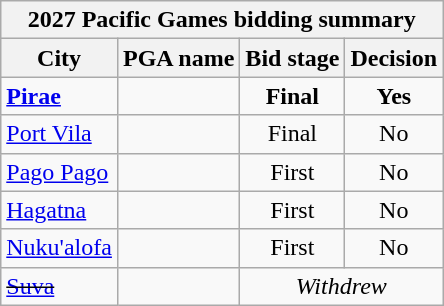<table class="wikitable">
<tr>
<th colspan="7">2027 Pacific Games bidding summary</th>
</tr>
<tr>
<th>City</th>
<th>PGA name</th>
<th>Bid stage</th>
<th>Decision</th>
</tr>
<tr>
<td><strong><a href='#'>Pirae</a></strong></td>
<td><strong></strong></td>
<td align=center><strong>Final</strong></td>
<td align=center><strong>Yes</strong></td>
</tr>
<tr>
<td><a href='#'>Port Vila</a></td>
<td></td>
<td align=center>Final</td>
<td align=center>No</td>
</tr>
<tr>
<td><a href='#'>Pago Pago</a></td>
<td></td>
<td align=center>First</td>
<td align=center>No</td>
</tr>
<tr>
<td><a href='#'>Hagatna</a></td>
<td></td>
<td align=center>First</td>
<td align=center>No</td>
</tr>
<tr>
<td><a href='#'>Nuku'alofa</a></td>
<td></td>
<td align=center>First</td>
<td align=center>No</td>
</tr>
<tr>
<td><s><a href='#'>Suva</a></s></td>
<td><s></s></td>
<td colspan=2 align=center><em>Withdrew</em></td>
</tr>
</table>
